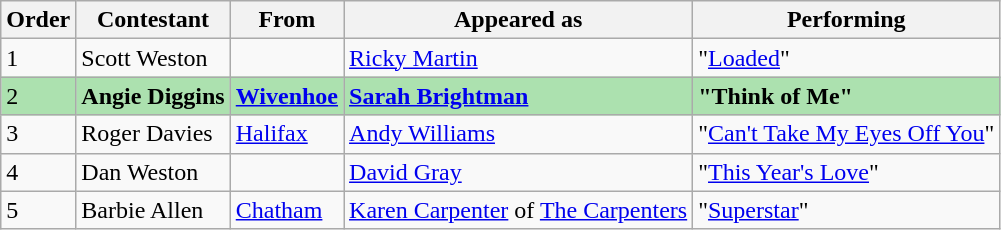<table class="wikitable">
<tr>
<th>Order</th>
<th>Contestant</th>
<th>From</th>
<th>Appeared as</th>
<th>Performing</th>
</tr>
<tr>
<td>1</td>
<td>Scott Weston</td>
<td></td>
<td><a href='#'>Ricky Martin</a></td>
<td>"<a href='#'>Loaded</a>"</td>
</tr>
<tr style="background:#ACE1AF;">
<td>2</td>
<td><strong>Angie Diggins</strong></td>
<td><strong><a href='#'>Wivenhoe</a></strong></td>
<td><strong><a href='#'>Sarah Brightman</a></strong></td>
<td><strong>"Think of Me"</strong></td>
</tr>
<tr>
<td>3</td>
<td>Roger Davies</td>
<td><a href='#'>Halifax</a></td>
<td><a href='#'>Andy Williams</a></td>
<td>"<a href='#'>Can't Take My Eyes Off You</a>"</td>
</tr>
<tr>
<td>4</td>
<td>Dan Weston</td>
<td></td>
<td><a href='#'>David Gray</a></td>
<td>"<a href='#'>This Year's Love</a>"</td>
</tr>
<tr>
<td>5</td>
<td>Barbie Allen</td>
<td><a href='#'>Chatham</a></td>
<td><a href='#'>Karen Carpenter</a> of <a href='#'>The Carpenters</a></td>
<td>"<a href='#'>Superstar</a>"</td>
</tr>
</table>
